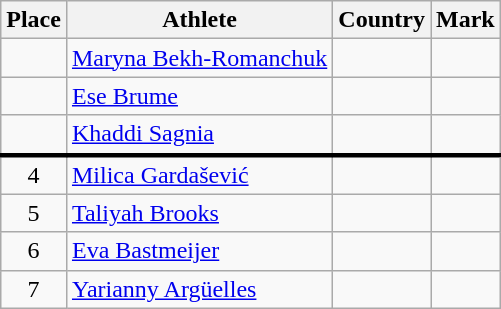<table class="wikitable mw-datatable sortable">
<tr>
<th>Place</th>
<th>Athlete</th>
<th>Country</th>
<th>Mark</th>
</tr>
<tr>
<td align=center></td>
<td><a href='#'>Maryna Bekh-Romanchuk</a></td>
<td></td>
<td> </td>
</tr>
<tr>
<td align=center></td>
<td><a href='#'>Ese Brume</a></td>
<td></td>
<td> </td>
</tr>
<tr>
<td align=center></td>
<td><a href='#'>Khaddi Sagnia</a></td>
<td></td>
<td> </td>
</tr>
<tr style="border-top:3px solid black;">
<td align=center>4</td>
<td><a href='#'>Milica Gardašević</a></td>
<td></td>
<td> </td>
</tr>
<tr>
<td align=center>5</td>
<td><a href='#'>Taliyah Brooks</a></td>
<td></td>
<td> </td>
</tr>
<tr>
<td align=center>6</td>
<td><a href='#'>Eva Bastmeijer</a></td>
<td></td>
<td> </td>
</tr>
<tr>
<td align=center>7</td>
<td><a href='#'>Yarianny Argüelles</a></td>
<td></td>
<td> </td>
</tr>
</table>
